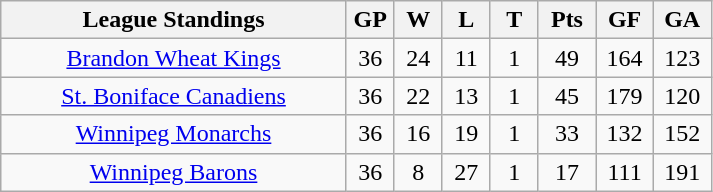<table class="wikitable" style="text-align:center">
<tr>
<th width="45%">League Standings</th>
<th width="6.25%">GP</th>
<th width="6.25%">W</th>
<th width="6.25%">L</th>
<th width="6.25%">T</th>
<th width="7.5%">Pts</th>
<th width="7.5%">GF</th>
<th width="7.5%">GA</th>
</tr>
<tr>
<td><a href='#'>Brandon Wheat Kings</a></td>
<td>36</td>
<td>24</td>
<td>11</td>
<td>1</td>
<td>49</td>
<td>164</td>
<td>123</td>
</tr>
<tr>
<td><a href='#'>St. Boniface Canadiens</a></td>
<td>36</td>
<td>22</td>
<td>13</td>
<td>1</td>
<td>45</td>
<td>179</td>
<td>120</td>
</tr>
<tr>
<td><a href='#'>Winnipeg Monarchs</a></td>
<td>36</td>
<td>16</td>
<td>19</td>
<td>1</td>
<td>33</td>
<td>132</td>
<td>152</td>
</tr>
<tr>
<td><a href='#'>Winnipeg Barons</a></td>
<td>36</td>
<td>8</td>
<td>27</td>
<td>1</td>
<td>17</td>
<td>111</td>
<td>191</td>
</tr>
</table>
